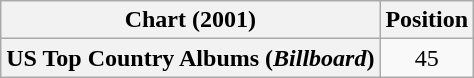<table class="wikitable plainrowheaders" style="text-align:center">
<tr>
<th scope="col">Chart (2001)</th>
<th scope="col">Position</th>
</tr>
<tr>
<th scope="row">US Top Country Albums (<em>Billboard</em>)</th>
<td>45</td>
</tr>
</table>
